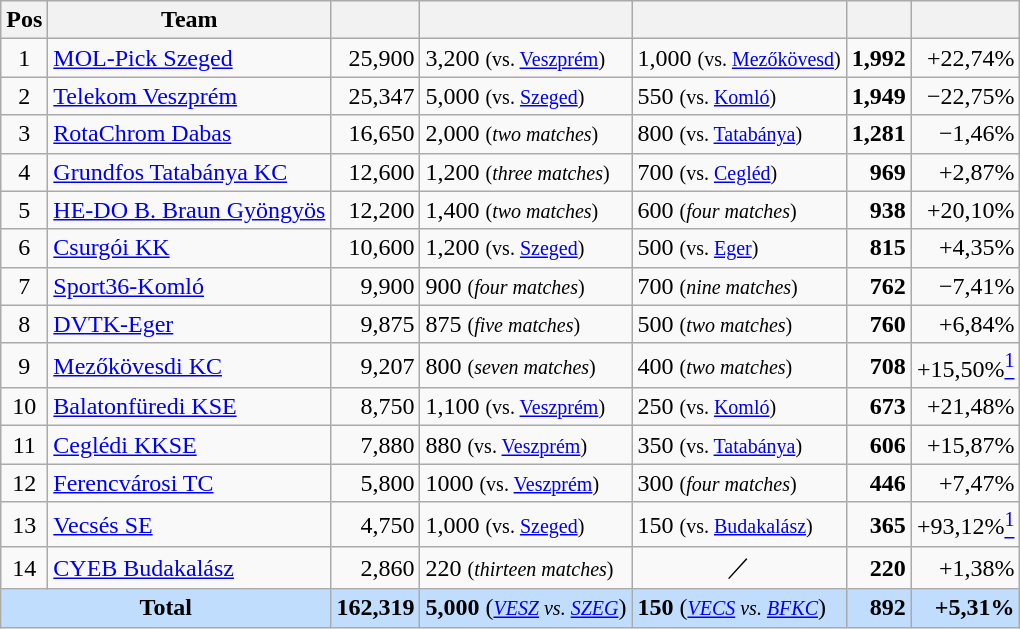<table class="wikitable" style="text-align:right">
<tr>
<th>Pos</th>
<th>Team</th>
<th></th>
<th></th>
<th></th>
<th></th>
<th></th>
</tr>
<tr>
<td align="center">1</td>
<td align="left"><a href='#'>MOL-Pick Szeged</a></td>
<td> 25,900</td>
<td align="left">3,200 <small>(vs. <a href='#'>Veszprém</a>)</small></td>
<td align="left">1,000 <small>(vs. <a href='#'>Mezőkövesd</a>)</small></td>
<td><strong>1,992</strong></td>
<td>+22,74%</td>
</tr>
<tr>
<td align="center">2</td>
<td align="left"><a href='#'>Telekom Veszprém</a></td>
<td> 25,347</td>
<td align="left">5,000 <small>(vs. <a href='#'>Szeged</a>)</small></td>
<td align="left">550 <small>(vs. <a href='#'>Komló</a>)</small></td>
<td><strong>1,949</strong></td>
<td>−22,75%</td>
</tr>
<tr>
<td align="center">3</td>
<td align="left"><a href='#'>RotaChrom Dabas</a></td>
<td> 16,650</td>
<td align="left">2,000 <small>(<em>two matches</em>)</small></td>
<td align="left">800 <small>(vs. <a href='#'>Tatabánya</a>)</small></td>
<td><strong>1,281</strong></td>
<td>−1,46%</td>
</tr>
<tr>
<td align="center">4</td>
<td align="left"><a href='#'>Grundfos Tatabánya KC</a></td>
<td> 12,600</td>
<td align="left">1,200 <small>(<em>three matches</em>)</small></td>
<td align="left">700 <small>(vs. <a href='#'>Cegléd</a>)</small></td>
<td><strong>969</strong></td>
<td>+2,87%</td>
</tr>
<tr>
<td align="center">5</td>
<td align="left"><a href='#'>HE-DO B. Braun Gyöngyös</a></td>
<td> 12,200</td>
<td align="left">1,400 <small>(<em>two matches</em>)</small></td>
<td align="left">600 <small>(<em>four matches</em>)</small></td>
<td><strong>938</strong></td>
<td>+20,10%</td>
</tr>
<tr>
<td align="center">6</td>
<td align="left"><a href='#'>Csurgói KK</a></td>
<td> 10,600</td>
<td align="left">1,200 <small>(vs. <a href='#'>Szeged</a>)</small></td>
<td align="left">500 <small>(vs. <a href='#'>Eger</a>)</small></td>
<td><strong>815</strong></td>
<td>+4,35%</td>
</tr>
<tr>
<td align="center">7</td>
<td align="left"><a href='#'>Sport36-Komló</a></td>
<td> 9,900</td>
<td align="left">900 <small>(<em>four matches</em>)</small></td>
<td align="left">700 <small>(<em>nine matches</em>)</small></td>
<td><strong>762</strong></td>
<td>−7,41%</td>
</tr>
<tr>
<td align="center">8</td>
<td align="left"><a href='#'>DVTK-Eger</a></td>
<td> 9,875</td>
<td align="left">875 <small>(<em>five matches</em>)</small></td>
<td align="left">500 <small>(<em>two matches</em>)</small></td>
<td><strong>760</strong></td>
<td>+6,84%</td>
</tr>
<tr>
<td align="center">9</td>
<td align="left"><a href='#'>Mezőkövesdi KC</a></td>
<td> 9,207</td>
<td align="left">800 <small>(<em>seven matches</em>)</small></td>
<td align="left">400 <small>(<em>two matches</em>)</small></td>
<td><strong>708</strong></td>
<td>+15,50%<a href='#'><sup>1</sup></a></td>
</tr>
<tr>
<td align="center">10</td>
<td align="left"><a href='#'>Balatonfüredi KSE</a></td>
<td> 8,750</td>
<td align="left">1,100 <small>(vs. <a href='#'>Veszprém</a>)</small></td>
<td align="left">250 <small>(vs. <a href='#'>Komló</a>)</small></td>
<td><strong>673</strong></td>
<td>+21,48%</td>
</tr>
<tr>
<td align="center">11</td>
<td align="left"><a href='#'>Ceglédi KKSE</a></td>
<td> 7,880</td>
<td align="left">880 <small>(vs. <a href='#'>Veszprém</a>)</small></td>
<td align="left">350 <small>(vs. <a href='#'>Tatabánya</a>)</small></td>
<td><strong>606</strong></td>
<td>+15,87%</td>
</tr>
<tr>
<td align="center">12</td>
<td align="left"><a href='#'>Ferencvárosi TC</a></td>
<td> 5,800</td>
<td align="left">1000 <small>(vs. <a href='#'>Veszprém</a>)</small></td>
<td align="left">300 <small>(<em>four matches</em>)</small></td>
<td><strong>446</strong></td>
<td>+7,47%</td>
</tr>
<tr>
<td align="center">13</td>
<td align="left"><a href='#'>Vecsés SE</a></td>
<td> 4,750</td>
<td align="left">1,000 <small>(vs. <a href='#'>Szeged</a>)</small></td>
<td align="left">150 <small>(vs. <a href='#'>Budakalász</a>)</small></td>
<td><strong>365</strong></td>
<td>+93,12%<a href='#'><sup>1</sup></a></td>
</tr>
<tr>
<td align="center">14</td>
<td align="left"><a href='#'>CYEB Budakalász</a></td>
<td> 2,860</td>
<td align="left">220 <small>(<em>thirteen matches</em>)</small></td>
<td align="center">／</td>
<td><strong>220</strong></td>
<td>+1,38%</td>
</tr>
<tr bgcolor=#c1ddfd>
<td align=center colspan="2"><strong>Total</strong></td>
<td><strong>162,319</strong></td>
<td align="left"><strong>5,000</strong> (<small><em><a href='#'>VESZ</a> vs. <a href='#'>SZEG</a></em></small>)</td>
<td align="left"><strong>150</strong> (<small><em><a href='#'>VECS</a> vs. <a href='#'>BFKC</a></em></small>)</td>
<td><strong>892</strong></td>
<td><strong>+5,31%</strong></td>
</tr>
</table>
